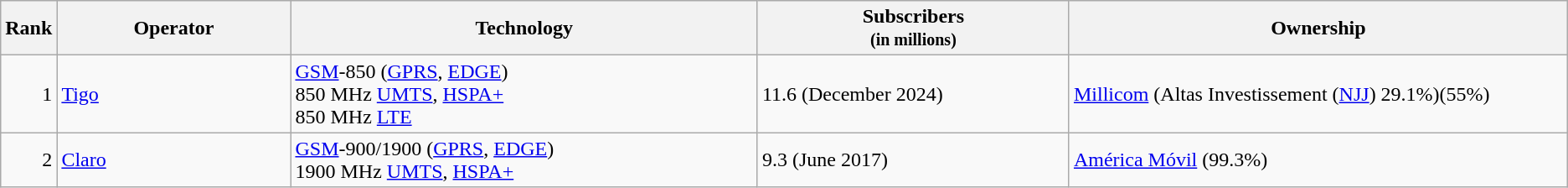<table class="wikitable">
<tr>
<th style="width:3%;">Rank</th>
<th style="width:15%;">Operator</th>
<th style="width:30%;">Technology</th>
<th style="width:20%;">Subscribers<br><small>(in millions)</small></th>
<th style="width:32%;">Ownership</th>
</tr>
<tr>
<td align=right>1</td>
<td><a href='#'>Tigo</a></td>
<td><a href='#'>GSM</a>-850 (<a href='#'>GPRS</a>, <a href='#'>EDGE</a>)<br>850 MHz <a href='#'>UMTS</a>, <a href='#'>HSPA+</a><br>850 MHz <a href='#'>LTE</a></td>
<td>11.6 (December 2024)</td>
<td><a href='#'>Millicom</a> (Altas Investissement (<a href='#'>NJJ</a>) 29.1%)(55%)</td>
</tr>
<tr>
<td align=right>2</td>
<td><a href='#'>Claro</a></td>
<td><a href='#'>GSM</a>-900/1900 (<a href='#'>GPRS</a>, <a href='#'>EDGE</a>)<br>1900 MHz <a href='#'>UMTS</a>, <a href='#'>HSPA+</a></td>
<td>9.3 (June 2017)</td>
<td><a href='#'>América Móvil</a> (99.3%)</td>
</tr>
</table>
